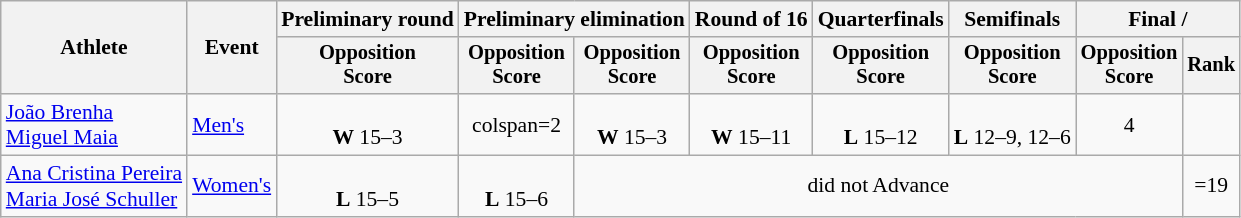<table class=wikitable style=font-size:90%;text-align:center>
<tr>
<th rowspan=2>Athlete</th>
<th rowspan=2>Event</th>
<th>Preliminary round</th>
<th colspan=2>Preliminary elimination</th>
<th>Round of 16</th>
<th>Quarterfinals</th>
<th>Semifinals</th>
<th colspan=2>Final / </th>
</tr>
<tr style=font-size:95%>
<th>Opposition<br>Score</th>
<th>Opposition<br>Score</th>
<th>Opposition<br>Score</th>
<th>Opposition<br>Score</th>
<th>Opposition<br>Score</th>
<th>Opposition<br>Score</th>
<th>Opposition<br>Score</th>
<th>Rank</th>
</tr>
<tr>
<td align=left><a href='#'>João Brenha</a><br><a href='#'>Miguel Maia</a></td>
<td align=left><a href='#'>Men's</a></td>
<td><br><strong>W</strong> 15–3</td>
<td>colspan=2</td>
<td><br><strong>W</strong> 15–3</td>
<td><br><strong>W</strong> 15–11</td>
<td><br><strong>L</strong> 15–12</td>
<td><br><strong>L</strong> 12–9, 12–6</td>
<td>4</td>
</tr>
<tr>
<td align=left><a href='#'>Ana Cristina Pereira</a><br><a href='#'>Maria José Schuller</a></td>
<td align=left><a href='#'>Women's</a></td>
<td><br><strong>L</strong> 15–5</td>
<td><br><strong>L</strong> 15–6</td>
<td colspan=5>did not Advance</td>
<td>=19</td>
</tr>
</table>
